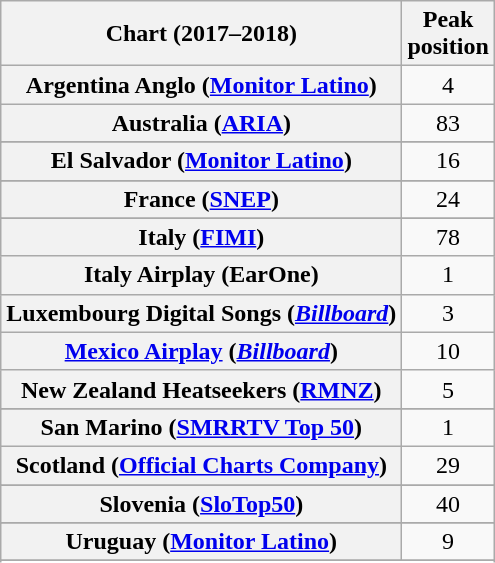<table class="wikitable sortable plainrowheaders" style="text-align:center">
<tr>
<th scope="col">Chart (2017–2018)</th>
<th scope="col">Peak<br> position</th>
</tr>
<tr>
<th scope="row">Argentina Anglo (<a href='#'>Monitor Latino</a>)</th>
<td>4</td>
</tr>
<tr>
<th scope="row">Australia (<a href='#'>ARIA</a>)</th>
<td>83</td>
</tr>
<tr>
</tr>
<tr>
</tr>
<tr>
</tr>
<tr>
<th scope="row">El Salvador (<a href='#'>Monitor Latino</a>)</th>
<td>16</td>
</tr>
<tr>
</tr>
<tr>
<th scope="row">France (<a href='#'>SNEP</a>)</th>
<td>24</td>
</tr>
<tr>
</tr>
<tr>
</tr>
<tr>
</tr>
<tr>
<th scope="row">Italy (<a href='#'>FIMI</a>)</th>
<td>78</td>
</tr>
<tr>
<th scope="row">Italy Airplay (EarOne)</th>
<td>1</td>
</tr>
<tr>
<th scope="row">Luxembourg Digital Songs (<em><a href='#'>Billboard</a></em>)</th>
<td>3</td>
</tr>
<tr>
<th scope="row"><a href='#'>Mexico Airplay</a> (<em><a href='#'>Billboard</a></em>)</th>
<td>10</td>
</tr>
<tr>
<th scope="row">New Zealand Heatseekers (<a href='#'>RMNZ</a>)</th>
<td>5</td>
</tr>
<tr>
</tr>
<tr>
</tr>
<tr>
<th scope="row">San Marino (<a href='#'>SMRRTV Top 50</a>)</th>
<td>1</td>
</tr>
<tr>
<th scope="row">Scotland (<a href='#'>Official Charts Company</a>)</th>
<td>29</td>
</tr>
<tr>
</tr>
<tr>
<th scope="row">Slovenia (<a href='#'>SloTop50</a>)</th>
<td>40</td>
</tr>
<tr>
</tr>
<tr>
</tr>
<tr>
</tr>
<tr>
<th scope="row">Uruguay (<a href='#'>Monitor Latino</a>)</th>
<td>9</td>
</tr>
<tr>
</tr>
<tr>
</tr>
<tr>
</tr>
<tr>
</tr>
<tr>
</tr>
</table>
